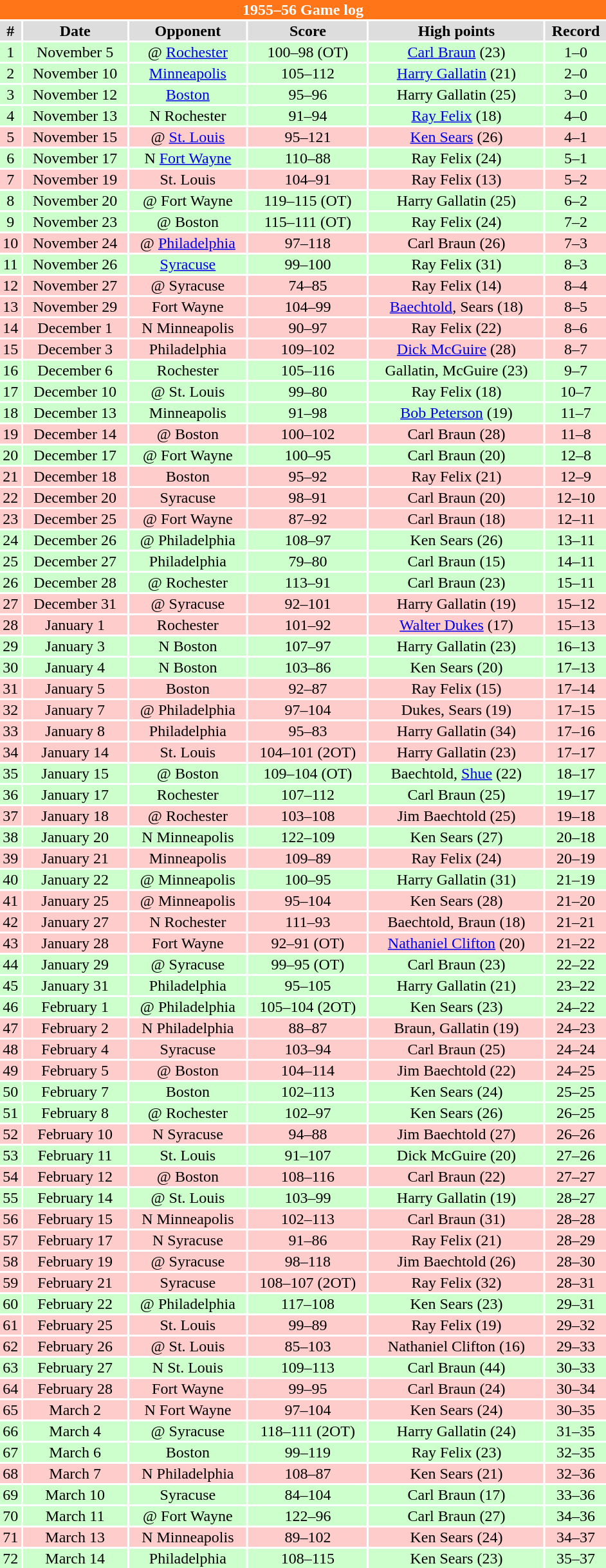<table class="toccolours collapsible" width=50% style="clear:both; margin:1.5em auto; text-align:center">
<tr>
<th colspan=11 style="background:#FF7518; color:white;">1955–56 Game log</th>
</tr>
<tr align="center" bgcolor="#dddddd">
<td><strong>#</strong></td>
<td><strong>Date</strong></td>
<td><strong>Opponent</strong></td>
<td><strong>Score</strong></td>
<td><strong>High points</strong></td>
<td><strong>Record</strong></td>
</tr>
<tr align="center" bgcolor="ccffcc">
<td>1</td>
<td>November 5</td>
<td>@ <a href='#'>Rochester</a></td>
<td>100–98 (OT)</td>
<td><a href='#'>Carl Braun</a> (23)</td>
<td>1–0</td>
</tr>
<tr align="center" bgcolor="ccffcc">
<td>2</td>
<td>November 10</td>
<td><a href='#'>Minneapolis</a></td>
<td>105–112</td>
<td><a href='#'>Harry Gallatin</a> (21)</td>
<td>2–0</td>
</tr>
<tr align="center" bgcolor="ccffcc">
<td>3</td>
<td>November 12</td>
<td><a href='#'>Boston</a></td>
<td>95–96</td>
<td>Harry Gallatin (25)</td>
<td>3–0</td>
</tr>
<tr align="center" bgcolor="ccffcc">
<td>4</td>
<td>November 13</td>
<td>N Rochester</td>
<td>91–94</td>
<td><a href='#'>Ray Felix</a> (18)</td>
<td>4–0</td>
</tr>
<tr align="center" bgcolor="ffcccc">
<td>5</td>
<td>November 15</td>
<td>@ <a href='#'>St. Louis</a></td>
<td>95–121</td>
<td><a href='#'>Ken Sears</a> (26)</td>
<td>4–1</td>
</tr>
<tr align="center" bgcolor="ccffcc">
<td>6</td>
<td>November 17</td>
<td>N <a href='#'>Fort Wayne</a></td>
<td>110–88</td>
<td>Ray Felix (24)</td>
<td>5–1</td>
</tr>
<tr align="center" bgcolor="ffcccc">
<td>7</td>
<td>November 19</td>
<td>St. Louis</td>
<td>104–91</td>
<td>Ray Felix (13)</td>
<td>5–2</td>
</tr>
<tr align="center" bgcolor="ccffcc">
<td>8</td>
<td>November 20</td>
<td>@ Fort Wayne</td>
<td>119–115 (OT)</td>
<td>Harry Gallatin (25)</td>
<td>6–2</td>
</tr>
<tr align="center" bgcolor="ccffcc">
<td>9</td>
<td>November 23</td>
<td>@ Boston</td>
<td>115–111 (OT)</td>
<td>Ray Felix (24)</td>
<td>7–2</td>
</tr>
<tr align="center" bgcolor="ffcccc">
<td>10</td>
<td>November 24</td>
<td>@ <a href='#'>Philadelphia</a></td>
<td>97–118</td>
<td>Carl Braun (26)</td>
<td>7–3</td>
</tr>
<tr align="center" bgcolor="ccffcc">
<td>11</td>
<td>November 26</td>
<td><a href='#'>Syracuse</a></td>
<td>99–100</td>
<td>Ray Felix (31)</td>
<td>8–3</td>
</tr>
<tr align="center" bgcolor="ffcccc">
<td>12</td>
<td>November 27</td>
<td>@ Syracuse</td>
<td>74–85</td>
<td>Ray Felix (14)</td>
<td>8–4</td>
</tr>
<tr align="center" bgcolor="ffcccc">
<td>13</td>
<td>November 29</td>
<td>Fort Wayne</td>
<td>104–99</td>
<td><a href='#'>Baechtold</a>, Sears (18)</td>
<td>8–5</td>
</tr>
<tr align="center" bgcolor="ffcccc">
<td>14</td>
<td>December 1</td>
<td>N Minneapolis</td>
<td>90–97</td>
<td>Ray Felix (22)</td>
<td>8–6</td>
</tr>
<tr align="center" bgcolor="ffcccc">
<td>15</td>
<td>December 3</td>
<td>Philadelphia</td>
<td>109–102</td>
<td><a href='#'>Dick McGuire</a> (28)</td>
<td>8–7</td>
</tr>
<tr align="center" bgcolor="ccffcc">
<td>16</td>
<td>December 6</td>
<td>Rochester</td>
<td>105–116</td>
<td>Gallatin, McGuire (23)</td>
<td>9–7</td>
</tr>
<tr align="center" bgcolor="ccffcc">
<td>17</td>
<td>December 10</td>
<td>@ St. Louis</td>
<td>99–80</td>
<td>Ray Felix (18)</td>
<td>10–7</td>
</tr>
<tr align="center" bgcolor="ccffcc">
<td>18</td>
<td>December 13</td>
<td>Minneapolis</td>
<td>91–98</td>
<td><a href='#'>Bob Peterson</a> (19)</td>
<td>11–7</td>
</tr>
<tr align="center" bgcolor="ffcccc">
<td>19</td>
<td>December 14</td>
<td>@ Boston</td>
<td>100–102</td>
<td>Carl Braun (28)</td>
<td>11–8</td>
</tr>
<tr align="center" bgcolor="ccffcc">
<td>20</td>
<td>December 17</td>
<td>@ Fort Wayne</td>
<td>100–95</td>
<td>Carl Braun (20)</td>
<td>12–8</td>
</tr>
<tr align="center" bgcolor="ffcccc">
<td>21</td>
<td>December 18</td>
<td>Boston</td>
<td>95–92</td>
<td>Ray Felix (21)</td>
<td>12–9</td>
</tr>
<tr align="center" bgcolor="ffcccc">
<td>22</td>
<td>December 20</td>
<td>Syracuse</td>
<td>98–91</td>
<td>Carl Braun (20)</td>
<td>12–10</td>
</tr>
<tr align="center" bgcolor="ffcccc">
<td>23</td>
<td>December 25</td>
<td>@ Fort Wayne</td>
<td>87–92</td>
<td>Carl Braun (18)</td>
<td>12–11</td>
</tr>
<tr align="center" bgcolor="ccffcc">
<td>24</td>
<td>December 26</td>
<td>@ Philadelphia</td>
<td>108–97</td>
<td>Ken Sears (26)</td>
<td>13–11</td>
</tr>
<tr align="center" bgcolor="ccffcc">
<td>25</td>
<td>December 27</td>
<td>Philadelphia</td>
<td>79–80</td>
<td>Carl Braun (15)</td>
<td>14–11</td>
</tr>
<tr align="center" bgcolor="ccffcc">
<td>26</td>
<td>December 28</td>
<td>@ Rochester</td>
<td>113–91</td>
<td>Carl Braun (23)</td>
<td>15–11</td>
</tr>
<tr align="center" bgcolor="ffcccc">
<td>27</td>
<td>December 31</td>
<td>@ Syracuse</td>
<td>92–101</td>
<td>Harry Gallatin (19)</td>
<td>15–12</td>
</tr>
<tr align="center" bgcolor="ffcccc">
<td>28</td>
<td>January 1</td>
<td>Rochester</td>
<td>101–92</td>
<td><a href='#'>Walter Dukes</a> (17)</td>
<td>15–13</td>
</tr>
<tr align="center" bgcolor="ccffcc">
<td>29</td>
<td>January 3</td>
<td>N Boston</td>
<td>107–97</td>
<td>Harry Gallatin (23)</td>
<td>16–13</td>
</tr>
<tr align="center" bgcolor="ccffcc">
<td>30</td>
<td>January 4</td>
<td>N Boston</td>
<td>103–86</td>
<td>Ken Sears (20)</td>
<td>17–13</td>
</tr>
<tr align="center" bgcolor="ffcccc">
<td>31</td>
<td>January 5</td>
<td>Boston</td>
<td>92–87</td>
<td>Ray Felix (15)</td>
<td>17–14</td>
</tr>
<tr align="center" bgcolor="ffcccc">
<td>32</td>
<td>January 7</td>
<td>@ Philadelphia</td>
<td>97–104</td>
<td>Dukes, Sears (19)</td>
<td>17–15</td>
</tr>
<tr align="center" bgcolor="ffcccc">
<td>33</td>
<td>January 8</td>
<td>Philadelphia</td>
<td>95–83</td>
<td>Harry Gallatin (34)</td>
<td>17–16</td>
</tr>
<tr align="center" bgcolor="ffcccc">
<td>34</td>
<td>January 14</td>
<td>St. Louis</td>
<td>104–101 (2OT)</td>
<td>Harry Gallatin (23)</td>
<td>17–17</td>
</tr>
<tr align="center" bgcolor="ccffcc">
<td>35</td>
<td>January 15</td>
<td>@ Boston</td>
<td>109–104 (OT)</td>
<td>Baechtold, <a href='#'>Shue</a> (22)</td>
<td>18–17</td>
</tr>
<tr align="center" bgcolor="ccffcc">
<td>36</td>
<td>January 17</td>
<td>Rochester</td>
<td>107–112</td>
<td>Carl Braun (25)</td>
<td>19–17</td>
</tr>
<tr align="center" bgcolor="ffcccc">
<td>37</td>
<td>January 18</td>
<td>@ Rochester</td>
<td>103–108</td>
<td>Jim Baechtold (25)</td>
<td>19–18</td>
</tr>
<tr align="center" bgcolor="ccffcc">
<td>38</td>
<td>January 20</td>
<td>N Minneapolis</td>
<td>122–109</td>
<td>Ken Sears (27)</td>
<td>20–18</td>
</tr>
<tr align="center" bgcolor="ffcccc">
<td>39</td>
<td>January 21</td>
<td>Minneapolis</td>
<td>109–89</td>
<td>Ray Felix (24)</td>
<td>20–19</td>
</tr>
<tr align="center" bgcolor="ccffcc">
<td>40</td>
<td>January 22</td>
<td>@ Minneapolis</td>
<td>100–95</td>
<td>Harry Gallatin (31)</td>
<td>21–19</td>
</tr>
<tr align="center" bgcolor="ffcccc">
<td>41</td>
<td>January 25</td>
<td>@ Minneapolis</td>
<td>95–104</td>
<td>Ken Sears (28)</td>
<td>21–20</td>
</tr>
<tr align="center" bgcolor="ffcccc">
<td>42</td>
<td>January 27</td>
<td>N Rochester</td>
<td>111–93</td>
<td>Baechtold, Braun (18)</td>
<td>21–21</td>
</tr>
<tr align="center" bgcolor="ffcccc">
<td>43</td>
<td>January 28</td>
<td>Fort Wayne</td>
<td>92–91 (OT)</td>
<td><a href='#'>Nathaniel Clifton</a> (20)</td>
<td>21–22</td>
</tr>
<tr align="center" bgcolor="ccffcc">
<td>44</td>
<td>January 29</td>
<td>@ Syracuse</td>
<td>99–95 (OT)</td>
<td>Carl Braun (23)</td>
<td>22–22</td>
</tr>
<tr align="center" bgcolor="ccffcc">
<td>45</td>
<td>January 31</td>
<td>Philadelphia</td>
<td>95–105</td>
<td>Harry Gallatin (21)</td>
<td>23–22</td>
</tr>
<tr align="center" bgcolor="ccffcc">
<td>46</td>
<td>February 1</td>
<td>@ Philadelphia</td>
<td>105–104 (2OT)</td>
<td>Ken Sears (23)</td>
<td>24–22</td>
</tr>
<tr align="center" bgcolor="ffcccc">
<td>47</td>
<td>February 2</td>
<td>N Philadelphia</td>
<td>88–87</td>
<td>Braun, Gallatin (19)</td>
<td>24–23</td>
</tr>
<tr align="center" bgcolor="ffcccc">
<td>48</td>
<td>February 4</td>
<td>Syracuse</td>
<td>103–94</td>
<td>Carl Braun (25)</td>
<td>24–24</td>
</tr>
<tr align="center" bgcolor="ffcccc">
<td>49</td>
<td>February 5</td>
<td>@ Boston</td>
<td>104–114</td>
<td>Jim Baechtold (22)</td>
<td>24–25</td>
</tr>
<tr align="center" bgcolor="ccffcc">
<td>50</td>
<td>February 7</td>
<td>Boston</td>
<td>102–113</td>
<td>Ken Sears (24)</td>
<td>25–25</td>
</tr>
<tr align="center" bgcolor="ccffcc">
<td>51</td>
<td>February 8</td>
<td>@ Rochester</td>
<td>102–97</td>
<td>Ken Sears (26)</td>
<td>26–25</td>
</tr>
<tr align="center" bgcolor="ffcccc">
<td>52</td>
<td>February 10</td>
<td>N Syracuse</td>
<td>94–88</td>
<td>Jim Baechtold (27)</td>
<td>26–26</td>
</tr>
<tr align="center" bgcolor="ccffcc">
<td>53</td>
<td>February 11</td>
<td>St. Louis</td>
<td>91–107</td>
<td>Dick McGuire (20)</td>
<td>27–26</td>
</tr>
<tr align="center" bgcolor="ffcccc">
<td>54</td>
<td>February 12</td>
<td>@ Boston</td>
<td>108–116</td>
<td>Carl Braun (22)</td>
<td>27–27</td>
</tr>
<tr align="center" bgcolor="ccffcc">
<td>55</td>
<td>February 14</td>
<td>@ St. Louis</td>
<td>103–99</td>
<td>Harry Gallatin (19)</td>
<td>28–27</td>
</tr>
<tr align="center" bgcolor="ffcccc">
<td>56</td>
<td>February 15</td>
<td>N Minneapolis</td>
<td>102–113</td>
<td>Carl Braun (31)</td>
<td>28–28</td>
</tr>
<tr align="center" bgcolor="ffcccc">
<td>57</td>
<td>February 17</td>
<td>N Syracuse</td>
<td>91–86</td>
<td>Ray Felix (21)</td>
<td>28–29</td>
</tr>
<tr align="center" bgcolor="ffcccc">
<td>58</td>
<td>February 19</td>
<td>@ Syracuse</td>
<td>98–118</td>
<td>Jim Baechtold (26)</td>
<td>28–30</td>
</tr>
<tr align="center" bgcolor="ffcccc">
<td>59</td>
<td>February 21</td>
<td>Syracuse</td>
<td>108–107 (2OT)</td>
<td>Ray Felix (32)</td>
<td>28–31</td>
</tr>
<tr align="center" bgcolor="ccffcc">
<td>60</td>
<td>February 22</td>
<td>@ Philadelphia</td>
<td>117–108</td>
<td>Ken Sears (23)</td>
<td>29–31</td>
</tr>
<tr align="center" bgcolor="ffcccc">
<td>61</td>
<td>February 25</td>
<td>St. Louis</td>
<td>99–89</td>
<td>Ray Felix (19)</td>
<td>29–32</td>
</tr>
<tr align="center" bgcolor="ffcccc">
<td>62</td>
<td>February 26</td>
<td>@ St. Louis</td>
<td>85–103</td>
<td>Nathaniel Clifton (16)</td>
<td>29–33</td>
</tr>
<tr align="center" bgcolor="ccffcc">
<td>63</td>
<td>February 27</td>
<td>N St. Louis</td>
<td>109–113</td>
<td>Carl Braun (44)</td>
<td>30–33</td>
</tr>
<tr align="center" bgcolor="ffcccc">
<td>64</td>
<td>February 28</td>
<td>Fort Wayne</td>
<td>99–95</td>
<td>Carl Braun (24)</td>
<td>30–34</td>
</tr>
<tr align="center" bgcolor="ffcccc">
<td>65</td>
<td>March 2</td>
<td>N Fort Wayne</td>
<td>97–104</td>
<td>Ken Sears (24)</td>
<td>30–35</td>
</tr>
<tr align="center" bgcolor="ccffcc">
<td>66</td>
<td>March 4</td>
<td>@ Syracuse</td>
<td>118–111 (2OT)</td>
<td>Harry Gallatin (24)</td>
<td>31–35</td>
</tr>
<tr align="center" bgcolor="ccffcc">
<td>67</td>
<td>March 6</td>
<td>Boston</td>
<td>99–119</td>
<td>Ray Felix (23)</td>
<td>32–35</td>
</tr>
<tr align="center" bgcolor="ffcccc">
<td>68</td>
<td>March 7</td>
<td>N Philadelphia</td>
<td>108–87</td>
<td>Ken Sears (21)</td>
<td>32–36</td>
</tr>
<tr align="center" bgcolor="ccffcc">
<td>69</td>
<td>March 10</td>
<td>Syracuse</td>
<td>84–104</td>
<td>Carl Braun (17)</td>
<td>33–36</td>
</tr>
<tr align="center" bgcolor="ccffcc">
<td>70</td>
<td>March 11</td>
<td>@ Fort Wayne</td>
<td>122–96</td>
<td>Carl Braun (27)</td>
<td>34–36</td>
</tr>
<tr align="center" bgcolor="ffcccc">
<td>71</td>
<td>March 13</td>
<td>N Minneapolis</td>
<td>89–102</td>
<td>Ken Sears (24)</td>
<td>34–37</td>
</tr>
<tr align="center" bgcolor="ccffcc">
<td>72</td>
<td>March 14</td>
<td>Philadelphia</td>
<td>108–115</td>
<td>Ken Sears (23)</td>
<td>35–37</td>
</tr>
</table>
